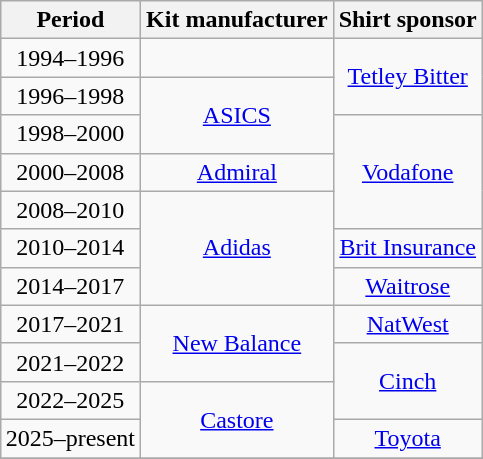<table class="wikitable" style="text-align:center; margin-left:1em; float:right">
<tr>
<th>Period</th>
<th>Kit manufacturer</th>
<th>Shirt sponsor</th>
</tr>
<tr>
<td>1994–1996</td>
<td></td>
<td rowspan=2><a href='#'>Tetley Bitter</a></td>
</tr>
<tr>
<td>1996–1998</td>
<td rowspan=2><a href='#'>ASICS</a></td>
</tr>
<tr>
<td>1998–2000</td>
<td rowspan=3><a href='#'>Vodafone</a></td>
</tr>
<tr>
<td>2000–2008</td>
<td><a href='#'>Admiral</a></td>
</tr>
<tr>
<td>2008–2010</td>
<td rowspan="3"><a href='#'>Adidas</a></td>
</tr>
<tr>
<td>2010–2014</td>
<td><a href='#'>Brit Insurance</a></td>
</tr>
<tr>
<td>2014–2017</td>
<td><a href='#'>Waitrose</a></td>
</tr>
<tr>
<td>2017–2021</td>
<td rowspan=2><a href='#'>New Balance</a></td>
<td><a href='#'>NatWest</a></td>
</tr>
<tr>
<td>2021–2022</td>
<td rowspan=2><a href='#'>Cinch</a></td>
</tr>
<tr>
<td>2022–2025</td>
<td Rowspan=2><a href='#'>Castore</a></td>
</tr>
<tr>
<td>2025–present</td>
<td><a href='#'>Toyota</a></td>
</tr>
<tr>
</tr>
</table>
